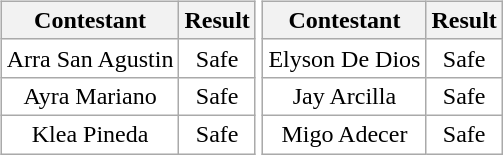<table>
<tr>
<td><br><table class="wikitable sortable nowrap" style="margin:auto; text-align:center">
<tr>
<th scope="col">Contestant</th>
<th scope="col">Result</th>
</tr>
<tr>
<td bgcolor=#FFFFFF>Arra San Agustin</td>
<td bgcolor=#FFFFFF>Safe</td>
</tr>
<tr>
<td bgcolor=#FFFFFF>Ayra Mariano</td>
<td bgcolor=#FFFFFF>Safe</td>
</tr>
<tr>
<td bgcolor=#FFFFFF>Klea Pineda</td>
<td bgcolor=#FFFFFF>Safe</td>
</tr>
</table>
</td>
<td><br><table class="wikitable sortable nowrap" style="margin:auto; text-align:center">
<tr>
<th scope="col">Contestant</th>
<th scope="col">Result</th>
</tr>
<tr>
<td bgcolor=#FFFFFF>Elyson De Dios</td>
<td bgcolor=#FFFFFF>Safe</td>
</tr>
<tr>
<td bgcolor=#FFFFFF>Jay Arcilla</td>
<td bgcolor=#FFFFFF>Safe</td>
</tr>
<tr>
<td bgcolor=#FFFFFF>Migo Adecer</td>
<td bgcolor=#FFFFFF>Safe</td>
</tr>
</table>
</td>
</tr>
</table>
